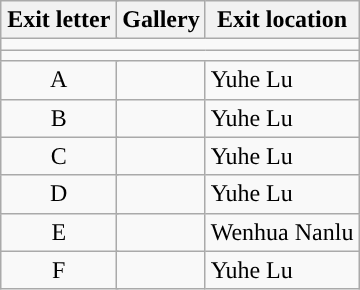<table class="wikitable">
<tr>
<th style="width:70px" colspan="2">Exit letter</th>
<th>Gallery</th>
<th>Exit location</th>
</tr>
<tr style="background:#">
<td colspan="4"></td>
</tr>
<tr style="background:#">
<td colspan="4"></td>
</tr>
<tr>
<td align="center" colspan="2">A</td>
<td></td>
<td>Yuhe Lu</td>
</tr>
<tr>
<td align="center" colspan="2">B</td>
<td></td>
<td>Yuhe Lu</td>
</tr>
<tr>
<td align="center" colspan="2">C</td>
<td></td>
<td>Yuhe Lu</td>
</tr>
<tr>
<td align="center" colspan="2">D</td>
<td></td>
<td>Yuhe Lu</td>
</tr>
<tr>
<td align="center" colspan="2">E</td>
<td></td>
<td>Wenhua Nanlu</td>
</tr>
<tr>
<td align="center" colspan="2">F</td>
<td></td>
<td>Yuhe Lu</td>
</tr>
</table>
